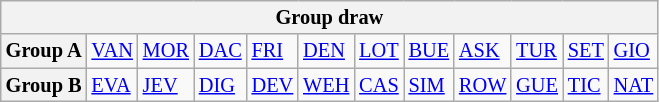<table class="wikitable" style="text-align:center; font-size:85%">
<tr>
<th colspan="12">Group draw</th>
</tr>
<tr>
<th>Group A</th>
<td align="left"> <a href='#'>VAN</a></td>
<td align="left"> <a href='#'>MOR</a></td>
<td align="left"> <a href='#'>DAC</a></td>
<td align="left"> <a href='#'>FRI</a></td>
<td align="left"> <a href='#'>DEN</a></td>
<td align="left"> <a href='#'>LOT</a></td>
<td align="left"> <a href='#'>BUE</a></td>
<td align="left"> <a href='#'>ASK</a></td>
<td align="left"> <a href='#'>TUR</a></td>
<td align="left"> <a href='#'>SET</a></td>
<td align="left"> <a href='#'>GIO</a></td>
</tr>
<tr>
<th>Group B</th>
<td align="left"> <a href='#'>EVA</a></td>
<td align="left"> <a href='#'>JEV</a></td>
<td align="left"> <a href='#'>DIG</a></td>
<td align="left"> <a href='#'>DEV</a></td>
<td align="left"> <a href='#'>WEH</a></td>
<td align="left"> <a href='#'>CAS</a></td>
<td align="left"> <a href='#'>SIM</a></td>
<td align="left"> <a href='#'>ROW</a></td>
<td align="left"> <a href='#'>GUE</a></td>
<td align="left"> <a href='#'>TIC</a></td>
<td align="left"> <a href='#'>NAT</a></td>
</tr>
</table>
